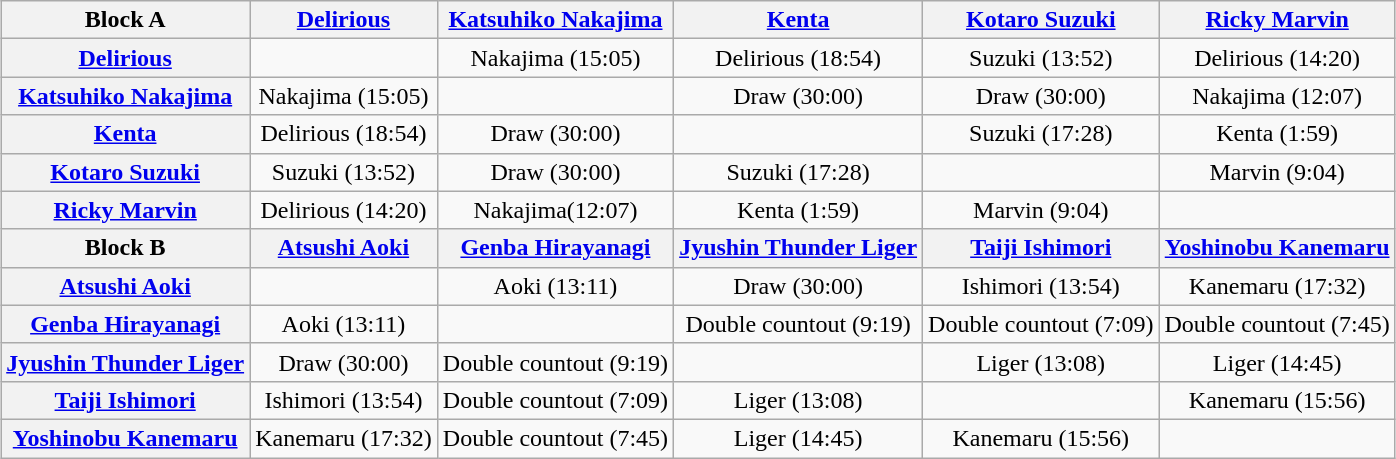<table class="wikitable" style="margin: 1em auto 1em auto">
<tr>
<th>Block A</th>
<th><a href='#'>Delirious</a></th>
<th><a href='#'>Katsuhiko Nakajima</a></th>
<th><a href='#'>Kenta</a></th>
<th><a href='#'>Kotaro Suzuki</a></th>
<th><a href='#'>Ricky Marvin</a></th>
</tr>
<tr align="center">
<th><a href='#'>Delirious</a></th>
<td></td>
<td>Nakajima (15:05)</td>
<td>Delirious (18:54)</td>
<td>Suzuki (13:52)</td>
<td>Delirious (14:20)</td>
</tr>
<tr align="center">
<th><a href='#'>Katsuhiko Nakajima</a></th>
<td>Nakajima (15:05)</td>
<td></td>
<td>Draw (30:00)</td>
<td>Draw (30:00)</td>
<td>Nakajima (12:07)</td>
</tr>
<tr align="center">
<th><a href='#'>Kenta</a></th>
<td>Delirious (18:54)</td>
<td>Draw (30:00)</td>
<td></td>
<td>Suzuki (17:28)</td>
<td>Kenta (1:59)</td>
</tr>
<tr align="center">
<th><a href='#'>Kotaro Suzuki</a></th>
<td>Suzuki (13:52)</td>
<td>Draw (30:00)</td>
<td>Suzuki (17:28)</td>
<td></td>
<td>Marvin (9:04)</td>
</tr>
<tr align="center">
<th><a href='#'>Ricky Marvin</a></th>
<td>Delirious (14:20)</td>
<td>Nakajima(12:07)</td>
<td>Kenta (1:59)</td>
<td>Marvin (9:04)</td>
<td></td>
</tr>
<tr align="center">
<th>Block B</th>
<th><a href='#'>Atsushi Aoki</a></th>
<th><a href='#'>Genba Hirayanagi</a></th>
<th><a href='#'>Jyushin Thunder Liger</a></th>
<th><a href='#'>Taiji Ishimori</a></th>
<th><a href='#'>Yoshinobu Kanemaru</a></th>
</tr>
<tr align="center">
<th><a href='#'>Atsushi Aoki</a></th>
<td></td>
<td>Aoki (13:11)</td>
<td>Draw (30:00)</td>
<td>Ishimori (13:54)</td>
<td>Kanemaru (17:32)</td>
</tr>
<tr align="center">
<th><a href='#'>Genba Hirayanagi</a></th>
<td>Aoki (13:11)</td>
<td></td>
<td>Double countout (9:19)</td>
<td>Double countout (7:09)</td>
<td>Double countout (7:45)</td>
</tr>
<tr align="center">
<th><a href='#'>Jyushin Thunder Liger</a></th>
<td>Draw (30:00)</td>
<td>Double countout (9:19)</td>
<td></td>
<td>Liger (13:08)</td>
<td>Liger (14:45)</td>
</tr>
<tr align="center">
<th><a href='#'>Taiji Ishimori</a></th>
<td>Ishimori (13:54)</td>
<td>Double countout (7:09)</td>
<td>Liger (13:08)</td>
<td></td>
<td>Kanemaru (15:56)</td>
</tr>
<tr align="center">
<th><a href='#'>Yoshinobu Kanemaru</a></th>
<td>Kanemaru (17:32)</td>
<td>Double countout (7:45)</td>
<td>Liger (14:45)</td>
<td>Kanemaru (15:56)</td>
<td></td>
</tr>
</table>
